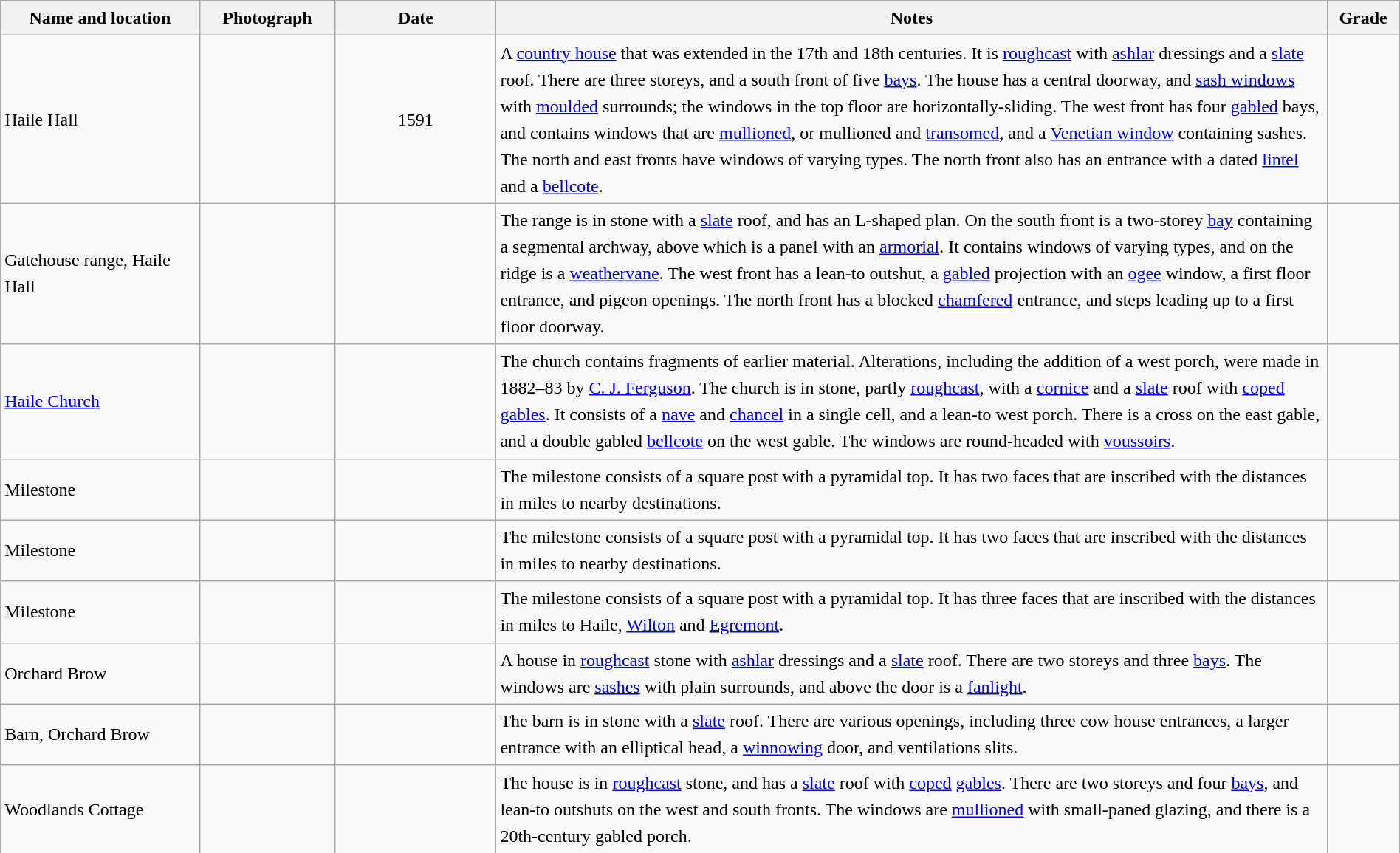<table class="wikitable sortable plainrowheaders" style="width:100%; border:0; text-align:left; line-height:150%;">
<tr>
<th scope="col"  style="width:150px">Name and location</th>
<th scope="col"  style="width:100px" class="unsortable">Photograph</th>
<th scope="col"  style="width:120px">Date</th>
<th scope="col"  style="width:650px" class="unsortable">Notes</th>
<th scope="col"  style="width:50px">Grade</th>
</tr>
<tr>
<td>Haile Hall<br><small></small></td>
<td></td>
<td align="center">1591</td>
<td>A <a href='#'>country house</a> that was extended in the 17th and 18th centuries.  It is <a href='#'>roughcast</a> with <a href='#'>ashlar</a> dressings and a <a href='#'>slate</a> roof.  There are three storeys, and a south front of five <a href='#'>bays</a>.  The house has a central doorway, and <a href='#'>sash windows</a> with <a href='#'>moulded</a> surrounds; the windows in the top floor are horizontally-sliding.  The west front has four <a href='#'>gabled</a> bays, and contains windows that are <a href='#'>mullioned</a>, or mullioned and <a href='#'>transomed</a>, and a <a href='#'>Venetian window</a> containing sashes.  The north and east fronts have windows of varying types.  The north front also has an entrance with a dated <a href='#'>lintel</a> and a <a href='#'>bellcote</a>.</td>
<td align="center" ></td>
</tr>
<tr>
<td>Gatehouse range, Haile Hall<br><small></small></td>
<td></td>
<td align="center"></td>
<td>The range is in stone with a <a href='#'>slate</a> roof, and has an L-shaped plan.  On the south front is a two-storey <a href='#'>bay</a> containing a segmental archway, above which is a panel with an <a href='#'>armorial</a>.  It contains windows of varying types, and on the ridge is a <a href='#'>weathervane</a>.  The west front has a lean-to outshut, a <a href='#'>gabled</a> projection with an <a href='#'>ogee</a> window, a first floor entrance, and pigeon openings.  The north front has a blocked <a href='#'>chamfered</a> entrance, and steps leading up to a first floor doorway.</td>
<td align="center" ></td>
</tr>
<tr>
<td><a href='#'>Haile Church</a><br><small></small></td>
<td></td>
<td align="center"></td>
<td>The church contains fragments of earlier material.  Alterations, including the addition of a west porch, were made in 1882–83 by <a href='#'>C. J. Ferguson</a>.  The church is in stone, partly <a href='#'>roughcast</a>, with a <a href='#'>cornice</a> and a <a href='#'>slate</a> roof with <a href='#'>coped</a> <a href='#'>gables</a>.  It consists of a <a href='#'>nave</a> and <a href='#'>chancel</a> in a single cell, and a lean-to west porch.  There is a cross on the east gable, and a double gabled <a href='#'>bellcote</a> on the west gable.  The windows are round-headed with <a href='#'>voussoirs</a>.</td>
<td align="center" ></td>
</tr>
<tr>
<td>Milestone<br><small></small></td>
<td></td>
<td align="center"></td>
<td>The milestone consists of a square post with a pyramidal top.  It has two faces that are inscribed with the distances in miles to nearby destinations.</td>
<td align="center" ></td>
</tr>
<tr>
<td>Milestone<br><small></small></td>
<td></td>
<td align="center"></td>
<td>The milestone consists of a square post with a pyramidal top.  It has two faces that are inscribed with the distances in miles to nearby destinations.</td>
<td align="center" ></td>
</tr>
<tr>
<td>Milestone<br><small></small></td>
<td></td>
<td align="center"></td>
<td>The milestone consists of a square post with a pyramidal top.  It has three faces that are inscribed with the distances in miles to Haile, <a href='#'>Wilton</a> and <a href='#'>Egremont</a>.</td>
<td align="center" ></td>
</tr>
<tr>
<td>Orchard Brow<br><small></small></td>
<td></td>
<td align="center"></td>
<td>A house in <a href='#'>roughcast</a> stone with <a href='#'>ashlar</a> dressings and a <a href='#'>slate</a> roof.  There are two storeys and three <a href='#'>bays</a>.  The windows are <a href='#'>sashes</a> with plain surrounds, and above the door is a <a href='#'>fanlight</a>.</td>
<td align="center" ></td>
</tr>
<tr>
<td>Barn, Orchard Brow<br><small></small></td>
<td></td>
<td align="center"></td>
<td>The barn is in stone with a <a href='#'>slate</a> roof.  There are various openings, including three cow house entrances, a larger entrance with an elliptical head, a <a href='#'>winnowing</a> door, and ventilations slits.</td>
<td align="center" ></td>
</tr>
<tr>
<td>Woodlands Cottage<br><small></small></td>
<td></td>
<td align="center"></td>
<td>The house is in <a href='#'>roughcast</a> stone, and has a <a href='#'>slate</a> roof with <a href='#'>coped</a> <a href='#'>gables</a>.  There are two storeys and four <a href='#'>bays</a>, and lean-to outshuts on the west and south fronts.  The windows are <a href='#'>mullioned</a> with small-paned glazing, and there is a 20th-century gabled porch.</td>
<td align="center" ></td>
</tr>
<tr>
</tr>
</table>
